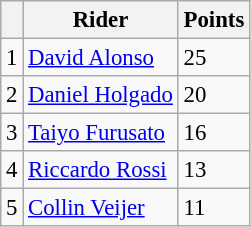<table class="wikitable" style="font-size: 95%;">
<tr>
<th></th>
<th>Rider</th>
<th>Points</th>
</tr>
<tr>
<td align=center>1</td>
<td> <a href='#'>David Alonso</a></td>
<td align=left>25</td>
</tr>
<tr>
<td align=center>2</td>
<td> <a href='#'>Daniel Holgado</a></td>
<td align=left>20</td>
</tr>
<tr>
<td align=center>3</td>
<td> <a href='#'>Taiyo Furusato</a></td>
<td align=left>16</td>
</tr>
<tr>
<td align=center>4</td>
<td> <a href='#'>Riccardo Rossi</a></td>
<td align=left>13</td>
</tr>
<tr>
<td align=center>5</td>
<td> <a href='#'>Collin Veijer</a></td>
<td align=left>11</td>
</tr>
</table>
